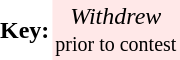<table border="0" cellspacing="0" cellpadding="2">
<tr>
<td><strong>Key:</strong></td>
<td align="center" bgcolor=#FFE8E8><em>Withdrew</em><br><small>prior to contest</small></td>
</tr>
</table>
